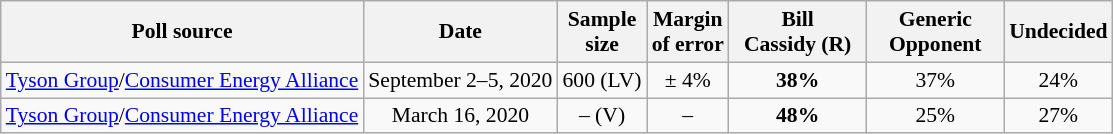<table class="wikitable sortable" style="text-align:center;font-size:90%;line-height:17px">
<tr>
<th>Poll source</th>
<th>Date</th>
<th>Sample<br>size</th>
<th>Margin<br>of error</th>
<th style="width:85px;">Bill<br>Cassidy (R)</th>
<th style="width:85px;">Generic<br>Opponent</th>
<th>Undecided</th>
</tr>
<tr>
<td style="text-align:left;"><a href='#'>Tyson Group</a>/<a href='#'>Consumer Energy Alliance</a></td>
<td>September 2–5, 2020</td>
<td>600 (LV)</td>
<td>± 4%</td>
<td><strong>38%</strong></td>
<td>37%</td>
<td>24%</td>
</tr>
<tr>
<td style="text-align:left;"><a href='#'>Tyson Group</a>/<a href='#'>Consumer Energy Alliance</a></td>
<td>March 16, 2020</td>
<td>– (V)</td>
<td>–</td>
<td><strong>48%</strong></td>
<td>25%</td>
<td>27%</td>
</tr>
</table>
